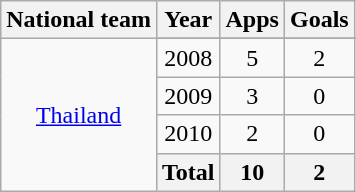<table class="wikitable" style="text-align:center">
<tr>
<th>National team</th>
<th>Year</th>
<th>Apps</th>
<th>Goals</th>
</tr>
<tr>
<td rowspan="5" valign="center"><a href='#'>Thailand</a></td>
</tr>
<tr>
<td>2008</td>
<td>5</td>
<td>2</td>
</tr>
<tr>
<td>2009</td>
<td>3</td>
<td>0</td>
</tr>
<tr>
<td>2010</td>
<td>2</td>
<td>0</td>
</tr>
<tr>
<th>Total</th>
<th>10</th>
<th>2</th>
</tr>
</table>
